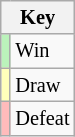<table class="wikitable" style="font-size: 85%">
<tr>
<th colspan="2">Key</th>
</tr>
<tr>
<td bgcolor=#BBF3BB></td>
<td>Win</td>
</tr>
<tr>
<td bgcolor=#FFFFBB></td>
<td>Draw</td>
</tr>
<tr>
<td bgcolor=#FFBBBB></td>
<td>Defeat</td>
</tr>
</table>
